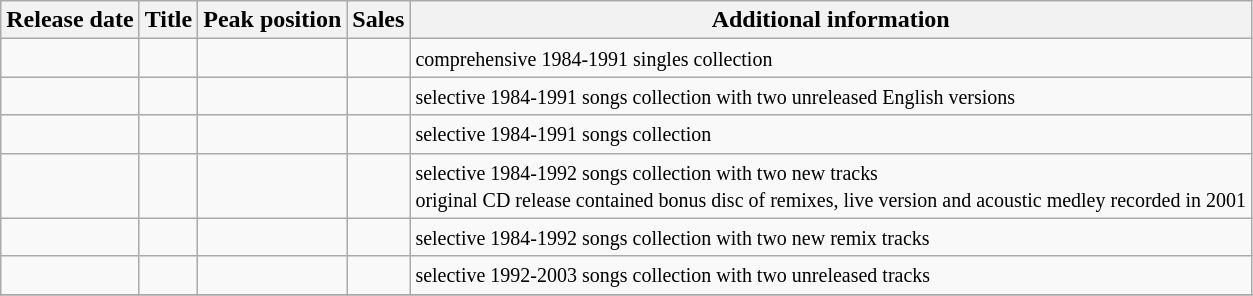<table class="wikitable">
<tr>
<th rowspan="1">Release date</th>
<th rowspan="1">Title</th>
<th rowspan="1">Peak position</th>
<th rowspan="1">Sales</th>
<th rowspan="1">Additional information</th>
</tr>
<tr>
<td></td>
<td></td>
<td></td>
<td></td>
<td><small>comprehensive 1984-1991 singles collection</small></td>
</tr>
<tr>
<td></td>
<td></td>
<td></td>
<td></td>
<td><small>selective 1984-1991 songs collection with two unreleased English versions</small></td>
</tr>
<tr>
<td></td>
<td></td>
<td></td>
<td></td>
<td><small>selective 1984-1991 songs collection</small></td>
</tr>
<tr>
<td></td>
<td></td>
<td></td>
<td></td>
<td><small>selective 1984-1992 songs collection with two new tracks<br>original CD release contained bonus disc of remixes, live version and acoustic medley recorded in 2001</small></td>
</tr>
<tr>
<td></td>
<td></td>
<td></td>
<td></td>
<td><small>selective 1984-1992 songs collection with two new remix tracks</small></td>
</tr>
<tr>
<td></td>
<td></td>
<td></td>
<td></td>
<td><small>selective 1992-2003 songs collection with two unreleased tracks</small></td>
</tr>
<tr>
</tr>
</table>
